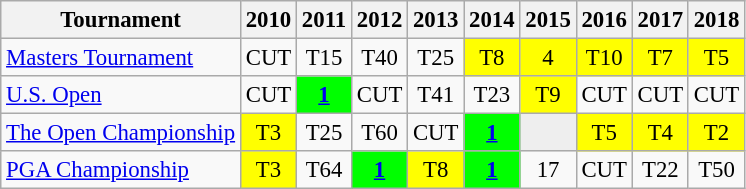<table class="wikitable" style="font-size:95%;text-align:center;">
<tr>
<th>Tournament</th>
<th>2010</th>
<th>2011</th>
<th>2012</th>
<th>2013</th>
<th>2014</th>
<th>2015</th>
<th>2016</th>
<th>2017</th>
<th>2018</th>
</tr>
<tr>
<td align=left><a href='#'>Masters Tournament</a></td>
<td>CUT</td>
<td>T15</td>
<td>T40</td>
<td>T25</td>
<td style="background:yellow;">T8</td>
<td style="background:yellow;">4</td>
<td style="background:yellow;">T10</td>
<td style="background:yellow;">T7</td>
<td style="background:yellow;">T5</td>
</tr>
<tr>
<td align=left><a href='#'>U.S. Open</a></td>
<td>CUT</td>
<td style="background:lime;"><strong><a href='#'>1</a></strong></td>
<td>CUT</td>
<td>T41</td>
<td>T23</td>
<td style="background:yellow;">T9</td>
<td>CUT</td>
<td>CUT</td>
<td>CUT</td>
</tr>
<tr>
<td align=left><a href='#'>The Open Championship</a></td>
<td style="background:yellow;">T3</td>
<td>T25</td>
<td>T60</td>
<td>CUT</td>
<td style="background:lime;"><strong><a href='#'>1</a></strong></td>
<td style="background:#eeeeee;"></td>
<td style="background:yellow;">T5</td>
<td style="background:yellow;">T4</td>
<td style="background:yellow;">T2</td>
</tr>
<tr>
<td align=left><a href='#'>PGA Championship</a></td>
<td style="background:yellow;">T3</td>
<td>T64</td>
<td style="background:lime;"><strong><a href='#'>1</a></strong></td>
<td style="background:yellow;">T8</td>
<td style="background:lime;"><strong><a href='#'>1</a></strong></td>
<td>17</td>
<td>CUT</td>
<td>T22</td>
<td>T50</td>
</tr>
</table>
